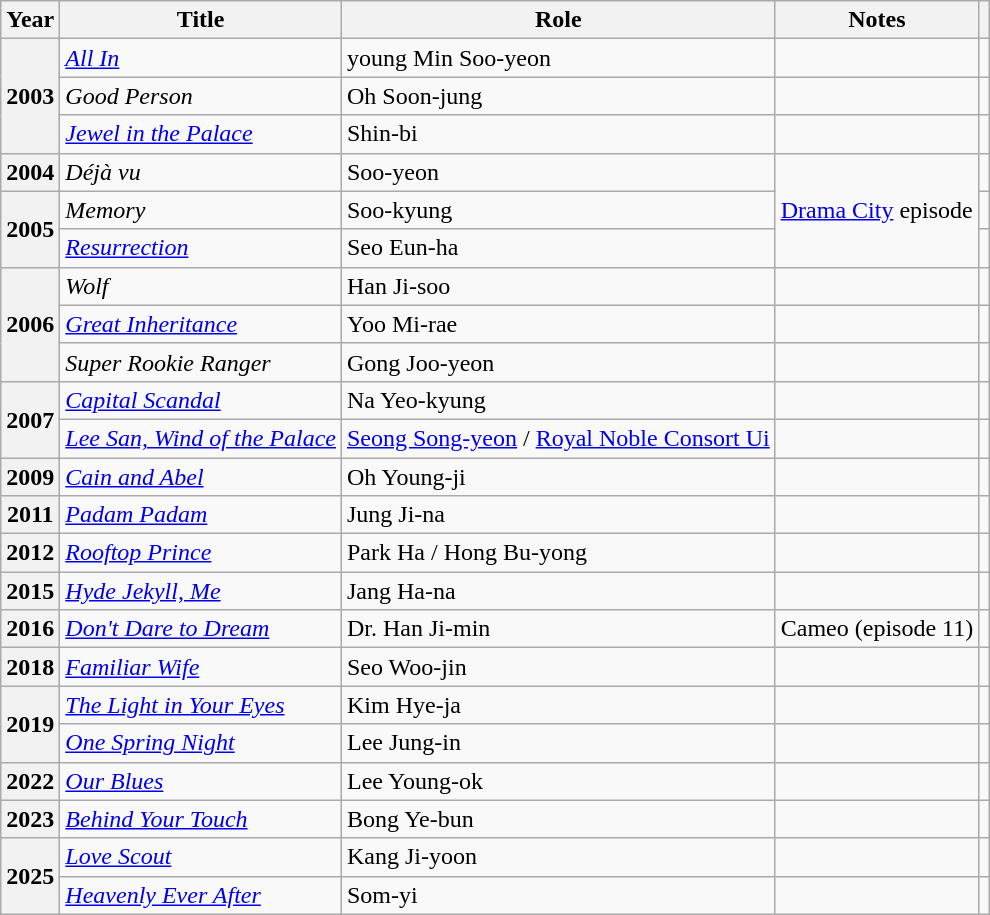<table class="wikitable plainrowheaders sortable">
<tr>
<th scope="col">Year</th>
<th scope="col">Title</th>
<th scope="col">Role</th>
<th scope="col" class="unsortable">Notes</th>
<th scope="col" class="unsortable"></th>
</tr>
<tr>
<th scope="row"  rowspan="3">2003</th>
<td><em><a href='#'>All In</a></em></td>
<td>young Min Soo-yeon</td>
<td></td>
<td style="text-align:center"></td>
</tr>
<tr>
<td><em>Good Person</em></td>
<td>Oh Soon-jung</td>
<td></td>
<td style="text-align:center"></td>
</tr>
<tr>
<td><em><a href='#'>Jewel in the Palace</a></em></td>
<td>Shin-bi</td>
<td></td>
<td style="text-align:center"></td>
</tr>
<tr>
<th scope="row">2004</th>
<td><em>Déjà vu</em></td>
<td>Soo-yeon</td>
<td rowspan="3"><a href='#'>Drama City</a> episode</td>
<td style="text-align:center"></td>
</tr>
<tr>
<th scope="row" rowspan="2">2005</th>
<td><em>Memory</em></td>
<td>Soo-kyung</td>
<td style="text-align:center"></td>
</tr>
<tr>
<td><em><a href='#'>Resurrection</a></em></td>
<td>Seo Eun-ha</td>
<td style="text-align:center"></td>
</tr>
<tr>
<th scope="row" rowspan="3">2006</th>
<td><em>Wolf</em></td>
<td>Han Ji-soo</td>
<td></td>
<td style="text-align:center"></td>
</tr>
<tr>
<td><em><a href='#'>Great Inheritance</a></em></td>
<td>Yoo Mi-rae</td>
<td></td>
<td style="text-align:center"></td>
</tr>
<tr>
<td><em>Super Rookie Ranger</em></td>
<td>Gong Joo-yeon</td>
<td></td>
<td style="text-align:center"></td>
</tr>
<tr>
<th scope="row" rowspan="2">2007</th>
<td><em><a href='#'>Capital Scandal</a></em></td>
<td>Na Yeo-kyung</td>
<td></td>
<td style="text-align:center"></td>
</tr>
<tr>
<td><em><a href='#'>Lee San, Wind of the Palace</a></em></td>
<td><a href='#'>Seong Song-yeon</a> / <a href='#'>Royal Noble Consort Ui</a></td>
<td></td>
<td style="text-align:center"></td>
</tr>
<tr>
<th scope="row">2009</th>
<td><em><a href='#'>Cain and Abel</a></em></td>
<td>Oh Young-ji</td>
<td></td>
<td style="text-align:center"></td>
</tr>
<tr>
<th scope="row">2011</th>
<td><em><a href='#'>Padam Padam</a></em></td>
<td>Jung Ji-na</td>
<td></td>
<td style="text-align:center"></td>
</tr>
<tr>
<th scope="row">2012</th>
<td><em><a href='#'>Rooftop Prince</a></em></td>
<td>Park Ha / Hong Bu-yong</td>
<td></td>
<td style="text-align:center"></td>
</tr>
<tr>
<th scope="row">2015</th>
<td><em><a href='#'>Hyde Jekyll, Me</a></em></td>
<td>Jang Ha-na</td>
<td></td>
<td style="text-align:center"></td>
</tr>
<tr>
<th scope="row">2016</th>
<td><em><a href='#'>Don't Dare to Dream</a></em></td>
<td>Dr. Han Ji-min</td>
<td>Cameo (episode 11)</td>
<td style="text-align:center"></td>
</tr>
<tr>
<th scope="row">2018</th>
<td><em><a href='#'>Familiar Wife</a></em></td>
<td>Seo Woo-jin</td>
<td></td>
<td style="text-align:center"></td>
</tr>
<tr>
<th scope="row" rowspan="2">2019</th>
<td><em><a href='#'>The Light in Your Eyes</a></em></td>
<td>Kim Hye-ja</td>
<td></td>
<td style="text-align:center"></td>
</tr>
<tr>
<td><em><a href='#'>One Spring Night</a></em></td>
<td>Lee Jung-in</td>
<td></td>
<td style="text-align:center"></td>
</tr>
<tr>
<th scope="row">2022</th>
<td><em><a href='#'>Our Blues</a></em></td>
<td>Lee Young-ok</td>
<td></td>
<td style="text-align:center"></td>
</tr>
<tr>
<th scope="row">2023</th>
<td><em><a href='#'>Behind Your Touch</a></em></td>
<td>Bong Ye-bun</td>
<td></td>
<td style="text-align:center"></td>
</tr>
<tr>
<th scope="row" rowspan="2">2025</th>
<td><em><a href='#'>Love Scout</a></em></td>
<td>Kang Ji-yoon</td>
<td></td>
<td style="text-align:center"></td>
</tr>
<tr>
<td><em><a href='#'>Heavenly Ever After</a></em></td>
<td>Som-yi</td>
<td></td>
<td style="text-align:center"></td>
</tr>
</table>
